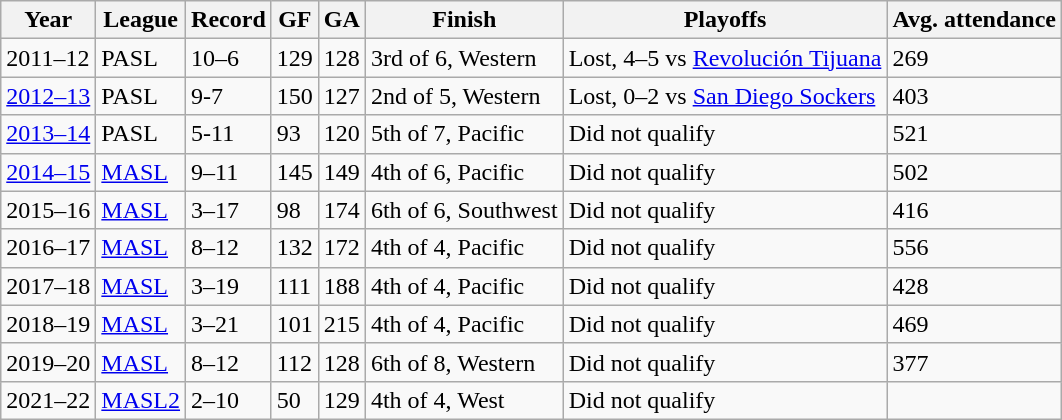<table class="wikitable">
<tr>
<th>Year</th>
<th>League</th>
<th>Record</th>
<th>GF</th>
<th>GA</th>
<th>Finish</th>
<th>Playoffs</th>
<th>Avg. attendance</th>
</tr>
<tr>
<td>2011–12</td>
<td>PASL</td>
<td>10–6</td>
<td>129</td>
<td>128</td>
<td>3rd of 6, Western</td>
<td>Lost, 4–5 vs <a href='#'>Revolución Tijuana</a></td>
<td>269</td>
</tr>
<tr>
<td><a href='#'>2012–13</a></td>
<td>PASL</td>
<td>9-7</td>
<td>150</td>
<td>127</td>
<td>2nd of 5, Western</td>
<td>Lost, 0–2 vs <a href='#'>San Diego Sockers</a></td>
<td>403</td>
</tr>
<tr>
<td><a href='#'>2013–14</a></td>
<td>PASL</td>
<td>5-11</td>
<td>93</td>
<td>120</td>
<td>5th of 7, Pacific</td>
<td>Did not qualify</td>
<td>521</td>
</tr>
<tr>
<td><a href='#'>2014–15</a></td>
<td><a href='#'>MASL</a></td>
<td>9–11</td>
<td>145</td>
<td>149</td>
<td>4th of 6, Pacific</td>
<td>Did not qualify</td>
<td>502</td>
</tr>
<tr>
<td>2015–16</td>
<td><a href='#'>MASL</a></td>
<td>3–17</td>
<td>98</td>
<td>174</td>
<td>6th of 6, Southwest</td>
<td>Did not qualify</td>
<td>416</td>
</tr>
<tr>
<td>2016–17</td>
<td><a href='#'>MASL</a></td>
<td>8–12</td>
<td>132</td>
<td>172</td>
<td>4th of 4, Pacific</td>
<td>Did not qualify</td>
<td>556</td>
</tr>
<tr>
<td>2017–18</td>
<td><a href='#'>MASL</a></td>
<td>3–19</td>
<td>111</td>
<td>188</td>
<td>4th of 4, Pacific</td>
<td>Did not qualify</td>
<td>428</td>
</tr>
<tr>
<td>2018–19</td>
<td><a href='#'>MASL</a></td>
<td>3–21</td>
<td>101</td>
<td>215</td>
<td>4th of 4, Pacific</td>
<td>Did not qualify</td>
<td>469</td>
</tr>
<tr>
<td>2019–20</td>
<td><a href='#'>MASL</a></td>
<td>8–12</td>
<td>112</td>
<td>128</td>
<td>6th of 8, Western</td>
<td>Did not qualify</td>
<td>377</td>
</tr>
<tr>
<td>2021–22</td>
<td><a href='#'>MASL2</a></td>
<td>2–10</td>
<td>50</td>
<td>129</td>
<td>4th of 4, West</td>
<td>Did not qualify</td>
</tr>
</table>
